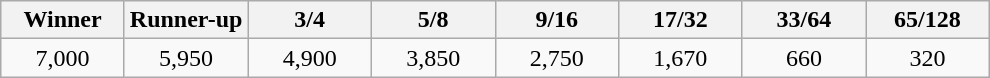<table class="wikitable" style="text-align:center">
<tr>
<th width="75">Winner</th>
<th width="75">Runner-up</th>
<th width="75">3/4</th>
<th width="75">5/8</th>
<th width="75">9/16</th>
<th width="75">17/32</th>
<th width="75">33/64</th>
<th width="75">65/128</th>
</tr>
<tr>
<td>7,000</td>
<td>5,950</td>
<td>4,900</td>
<td>3,850</td>
<td>2,750</td>
<td>1,670</td>
<td>660</td>
<td>320</td>
</tr>
</table>
